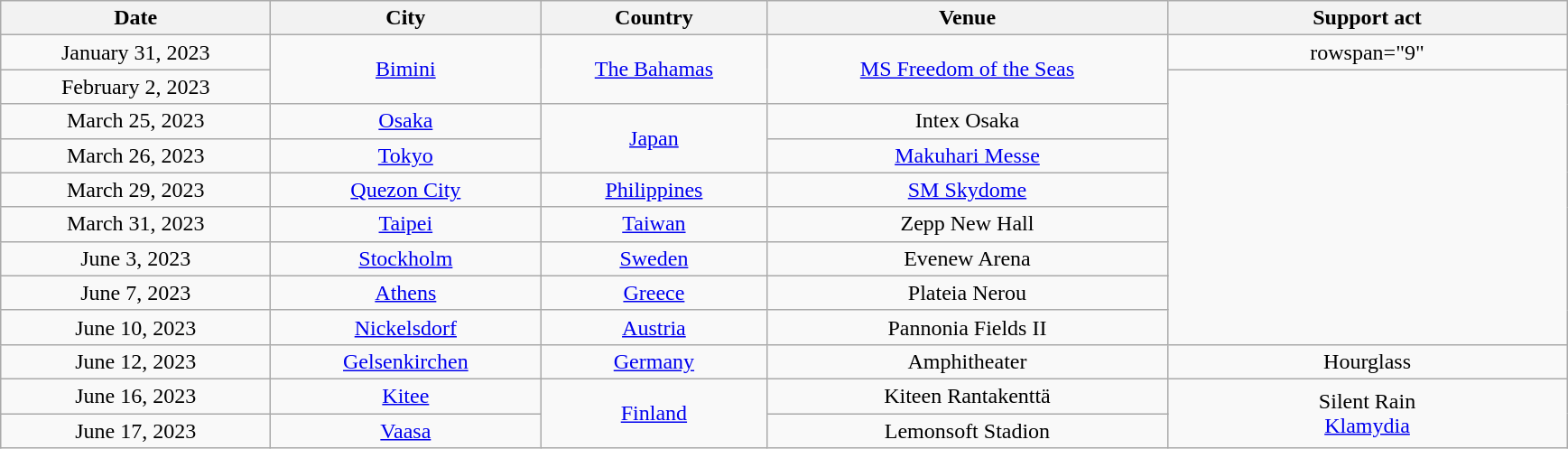<table class="wikitable plainrowheaders" style="text-align:center;">
<tr>
<th scope="col" style="width:12em;">Date</th>
<th scope="col" style="width:12em;">City</th>
<th scope="col" style="width:10em;">Country</th>
<th scope="col" style="width:18em;">Venue</th>
<th scope="col" style="width:18em;">Support act</th>
</tr>
<tr>
<td>January 31, 2023</td>
<td rowspan="2"><a href='#'>Bimini</a></td>
<td rowspan="2"><a href='#'>The Bahamas</a></td>
<td rowspan="2"><a href='#'>MS Freedom of the Seas</a></td>
<td>rowspan="9" </td>
</tr>
<tr>
<td>February 2, 2023</td>
</tr>
<tr>
<td>March 25, 2023</td>
<td><a href='#'>Osaka</a></td>
<td rowspan="2"><a href='#'>Japan</a></td>
<td>Intex Osaka</td>
</tr>
<tr>
<td>March 26, 2023</td>
<td><a href='#'>Tokyo</a></td>
<td><a href='#'>Makuhari Messe</a></td>
</tr>
<tr>
<td>March 29, 2023</td>
<td><a href='#'>Quezon City</a></td>
<td><a href='#'>Philippines</a></td>
<td><a href='#'>SM Skydome</a></td>
</tr>
<tr>
<td>March 31, 2023</td>
<td><a href='#'>Taipei</a></td>
<td><a href='#'>Taiwan</a></td>
<td>Zepp New Hall</td>
</tr>
<tr>
<td>June 3, 2023</td>
<td><a href='#'>Stockholm</a></td>
<td><a href='#'>Sweden</a></td>
<td>Evenew Arena</td>
</tr>
<tr>
<td>June 7, 2023</td>
<td><a href='#'>Athens</a></td>
<td><a href='#'>Greece</a></td>
<td>Plateia Nerou</td>
</tr>
<tr>
<td>June 10, 2023</td>
<td><a href='#'>Nickelsdorf</a></td>
<td><a href='#'>Austria</a></td>
<td>Pannonia Fields II</td>
</tr>
<tr>
<td>June 12, 2023</td>
<td><a href='#'>Gelsenkirchen</a></td>
<td><a href='#'>Germany</a></td>
<td>Amphitheater</td>
<td>Hourglass</td>
</tr>
<tr>
<td>June 16, 2023</td>
<td><a href='#'>Kitee</a></td>
<td rowspan="2"><a href='#'>Finland</a></td>
<td>Kiteen Rantakenttä</td>
<td rowspan="2">Silent Rain<br><a href='#'>Klamydia</a></td>
</tr>
<tr>
<td>June 17, 2023</td>
<td><a href='#'>Vaasa</a></td>
<td>Lemonsoft Stadion</td>
</tr>
</table>
